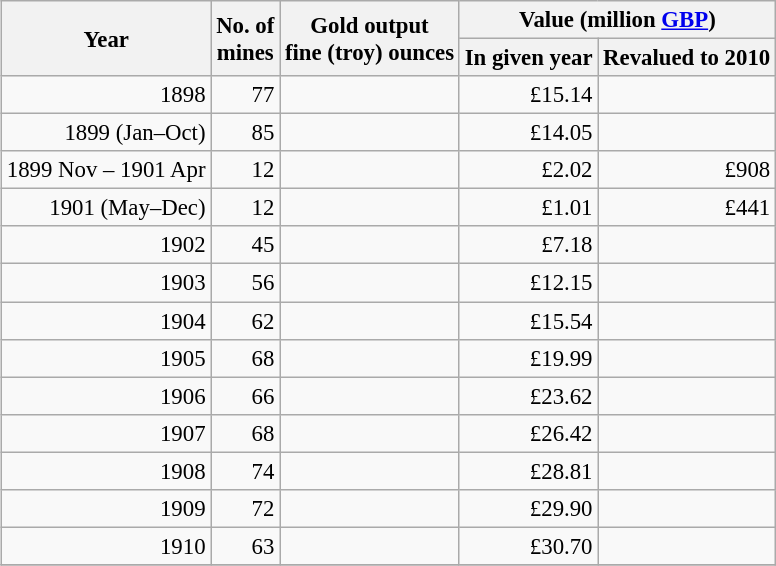<table class="wikitable" style="margin:0 0 1.0em 1.0em; text-align:right; font-size:95%">
<tr>
<th rowspan=2>Year</th>
<th rowspan=2>No. of<br>mines</th>
<th rowspan=2>Gold output<br>fine (troy) ounces</th>
<th colspan=2>Value (million <a href='#'>GBP</a>)</th>
</tr>
<tr>
<th>In given year</th>
<th>Revalued to 2010</th>
</tr>
<tr>
<td>1898</td>
<td>77</td>
<td></td>
<td>£15.14</td>
<td></td>
</tr>
<tr>
<td>1899 (Jan–Oct)</td>
<td>85</td>
<td></td>
<td>£14.05</td>
<td></td>
</tr>
<tr>
<td>1899 Nov – 1901 Apr</td>
<td>12</td>
<td></td>
<td>£2.02</td>
<td>£908</td>
</tr>
<tr>
<td>1901 (May–Dec)</td>
<td>12</td>
<td></td>
<td>£1.01</td>
<td>£441</td>
</tr>
<tr>
<td>1902</td>
<td>45</td>
<td></td>
<td>£7.18</td>
<td></td>
</tr>
<tr>
<td>1903</td>
<td>56</td>
<td></td>
<td>£12.15</td>
<td></td>
</tr>
<tr>
<td>1904</td>
<td>62</td>
<td></td>
<td>£15.54</td>
<td></td>
</tr>
<tr>
<td>1905</td>
<td>68</td>
<td></td>
<td>£19.99</td>
<td></td>
</tr>
<tr>
<td>1906</td>
<td>66</td>
<td></td>
<td>£23.62</td>
<td></td>
</tr>
<tr>
<td>1907</td>
<td>68</td>
<td></td>
<td>£26.42</td>
<td></td>
</tr>
<tr>
<td>1908</td>
<td>74</td>
<td></td>
<td>£28.81</td>
<td></td>
</tr>
<tr>
<td>1909</td>
<td>72</td>
<td></td>
<td>£29.90</td>
<td></td>
</tr>
<tr>
<td>1910</td>
<td>63</td>
<td></td>
<td>£30.70</td>
<td></td>
</tr>
<tr>
</tr>
</table>
